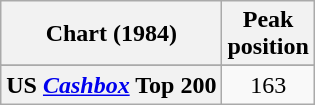<table class="wikitable plainrowheaders sortable" style="text-align:center;">
<tr>
<th scope="col">Chart (1984)</th>
<th scope="col">Peak<br>position</th>
</tr>
<tr>
</tr>
<tr>
</tr>
<tr>
</tr>
<tr>
</tr>
<tr>
</tr>
<tr>
</tr>
<tr>
<th scope="row">US <em><a href='#'>Cashbox</a></em> Top 200</th>
<td>163</td>
</tr>
</table>
